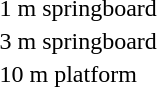<table>
<tr valign="top">
<td>1 m springboard</td>
<td></td>
<td></td>
<td></td>
</tr>
<tr valign="top">
<td>3 m springboard</td>
<td></td>
<td></td>
<td></td>
</tr>
<tr valign="top">
<td>10 m platform</td>
<td></td>
<td></td>
<td></td>
</tr>
</table>
